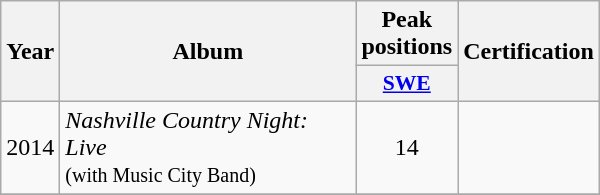<table class="wikitable">
<tr>
<th align="center" rowspan="2" width="10">Year</th>
<th align="center" rowspan="2" width="190">Album</th>
<th align="center" colspan="1" width="20">Peak positions</th>
<th align="center" rowspan="2" width="70">Certification</th>
</tr>
<tr>
<th scope="col" style="width:3em;font-size:90%;"><a href='#'>SWE</a><br></th>
</tr>
<tr>
<td style="text-align:center;">2014</td>
<td><em>Nashville Country Night: Live</em><br><small>(with Music City Band)</small></td>
<td style="text-align:center;">14</td>
<td style="text-align:center;"></td>
</tr>
<tr>
</tr>
</table>
